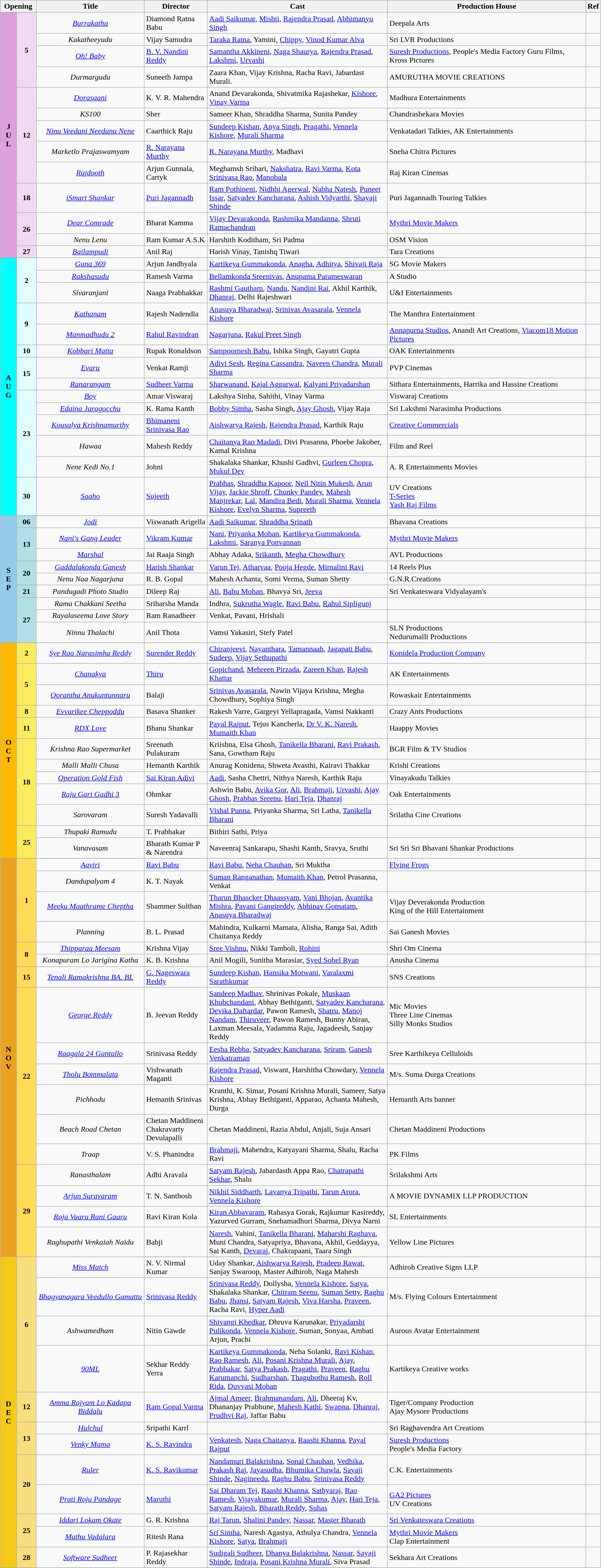<table class="wikitable sortable mw-collapsible">
<tr style="background:#b0e0e6; text-align:center;">
<th colspan="2" style="width:6%;"><strong>Opening</strong></th>
<th style="width:18%;"><strong>Title</strong></th>
<th style="width:10.5%;"><strong>Director</strong></th>
<th style="width:30%;"><strong>Cast</strong></th>
<th>Production House</th>
<th>Ref</th>
</tr>
<tr July!>
<td rowspan="13" style="text-align:center; background:plum;"><strong>J<br>U<br>L</strong></td>
<td rowspan="4" style="text-align:center; background:#f1daf1;"><strong>5</strong></td>
<td style="text-align:center;"><em><a href='#'>Burrakatha</a></em></td>
<td>Diamond Ratna Babu</td>
<td><a href='#'>Aadi Saikumar</a>, <a href='#'>Mishti</a>, <a href='#'>Rajendra Prasad</a>, <a href='#'>Abhimanyu Singh</a></td>
<td>Deepala Arts</td>
<td></td>
</tr>
<tr>
<td style="text-align:center;"><em>Kakatheeyudu</em></td>
<td>Vijay Samudra</td>
<td><a href='#'>Taraka Ratna</a>, Yamini, <a href='#'>Chippy</a>, <a href='#'>Vinod Kumar Alva</a></td>
<td>Sri LVR Productions</td>
<td></td>
</tr>
<tr>
<td style="text-align:center;"><em><a href='#'>Oh! Baby</a></em></td>
<td><a href='#'>B. V. Nandini Reddy</a></td>
<td><a href='#'>Samantha Akkineni</a>, <a href='#'>Naga Shaurya</a>, <a href='#'>Rajendra Prasad</a>, <a href='#'>Lakshmi</a>, <a href='#'>Urvashi</a></td>
<td><a href='#'>Suresh Productions</a>, People's Media Factory Guru Films, Kross Pictures</td>
<td></td>
</tr>
<tr>
<td style="text-align:center;"><em>Durmargudu</em></td>
<td>Suneeth Jampa</td>
<td>Zaara Khan, Vijay Krishna, Racha Ravi, Jabardast Murali.</td>
<td>AMURUTHA MOVIE CREATIONS</td>
<td></td>
</tr>
<tr>
<td rowspan="5" style="text-align:center; background:#f1daf1;"><strong>12</strong></td>
<td style="text-align:center;"><em><a href='#'>Dorasaani</a></em></td>
<td>K. V. R. Mahendra</td>
<td>Anand Devarakonda, Shivatmika Rajashekar, <a href='#'>Kishore</a>, <a href='#'>Vinay Varma</a></td>
<td>Madhura Entertainments</td>
<td></td>
</tr>
<tr>
<td style="text-align:center;"><em>KS100</em></td>
<td>Sher</td>
<td>Sameer Khan, Shraddha Sharma, Sunita Pandey</td>
<td>Chandrashekara Movies</td>
<td></td>
</tr>
<tr>
<td style="text-align:center;"><em><a href='#'>Ninu Veedani Needanu Nene</a></em></td>
<td>Caarthick Raju</td>
<td><a href='#'>Sundeep Kishan</a>, <a href='#'>Anya Singh</a>, <a href='#'>Pragathi</a>, <a href='#'>Vennela Kishore</a>, <a href='#'>Murali Sharma</a></td>
<td>Venkatadari Talkies, AK Entertainments</td>
<td></td>
</tr>
<tr>
<td style="text-align:center;"><em>Marketlo Prajaswamyam</em></td>
<td><a href='#'>R. Narayana Murthy</a></td>
<td><a href='#'>R. Narayana Murthy</a>, Madhavi</td>
<td>Sneha Chitra Pictures</td>
<td></td>
</tr>
<tr>
<td style="text-align:center;"><em><a href='#'>Rajdooth</a></em></td>
<td>Arjun Gunnala, Cartyk</td>
<td>Meghamsh Srihari, <a href='#'>Nakshatra</a>, <a href='#'>Ravi Varma</a>, <a href='#'>Kota Srinivasa Rao</a>, <a href='#'>Manobala</a></td>
<td>Raj Kiran Cinemas</td>
<td></td>
</tr>
<tr>
<td style="text-align:center; background:#f1daf1;"><strong>18</strong></td>
<td style="text-align:center;"><em><a href='#'>iSmart Shankar</a></em></td>
<td><a href='#'>Puri Jagannadh</a></td>
<td><a href='#'>Ram Pothineni</a>, <a href='#'>Nidhhi Agerwal</a>, <a href='#'>Nabha Natesh</a>, <a href='#'>Puneet Issar</a>, <a href='#'>Satyadev Kancharana</a>, <a href='#'>Ashish Vidyarthi</a>, <a href='#'>Shayaji Shinde</a></td>
<td>Puri Jagannadh Touring Talkies</td>
<td></td>
</tr>
<tr>
<td rowspan="2" style="text-align:center; background:#f1daf1;"><strong>26</strong></td>
<td style="text-align:center;"><em><a href='#'>Dear Comrade</a></em></td>
<td>Bharat Kamma</td>
<td><a href='#'>Vijay Devarakonda</a>, <a href='#'>Rashmika Mandanna</a>, <a href='#'>Shruti Ramachandran</a></td>
<td><a href='#'>Mythri Movie Makers</a></td>
<td></td>
</tr>
<tr>
<td style="text-align:center;"><em>Nenu Lenu</em></td>
<td>Ram Kumar A.S.K</td>
<td>Harshith Koditham, Sri Padma</td>
<td>OSM Vision</td>
<td></td>
</tr>
<tr>
<td style="text-align:center; background:#f1daf1;"><strong>27</strong></td>
<td style="text-align:center;"><em><a href='#'>Bailampudi</a></em></td>
<td>Anil Raj</td>
<td>Harish Vinay, Tanishq Tiwari</td>
<td>Tara Creations</td>
<td></td>
</tr>
<tr>
</tr>
<tr August!>
<td rowspan="14" style="text-align:center; background:#0ff;"><strong>A<br>U<br>G</strong></td>
<td rowspan="3" style="text-align:center; background:#e0ffff;"><strong>2</strong></td>
<td style="text-align:center;"><em><a href='#'>Guna 369</a></em></td>
<td>Arjun Jandhyala</td>
<td><a href='#'>Kartikeya Gummakonda</a>, <a href='#'>Anagha</a>, <a href='#'>Adhitya</a>, <a href='#'>Shivaji Raja</a></td>
<td>SG Movie Makers</td>
<td></td>
</tr>
<tr>
<td style="text-align:center;"><em><a href='#'>Rakshasudu</a></em></td>
<td>Ramesh Varma</td>
<td><a href='#'>Bellamkonda Sreenivas</a>, <a href='#'>Anupama Parameswaran</a></td>
<td>A Studio</td>
<td></td>
</tr>
<tr>
<td style="text-align:center;"><em>Sivaranjani</em></td>
<td>Naaga Prabhakkar</td>
<td><a href='#'>Rashmi Gautham</a>, <a href='#'>Nandu</a>, <a href='#'>Nandini Rai</a>, Akhil Karthik, <a href='#'>Dhanraj</a>, Delhi Rajeshwari</td>
<td>U&I Entertainments</td>
<td></td>
</tr>
<tr>
<td rowspan="2" style="text-align:center; background:#e0ffff;"><strong>9</strong></td>
<td style="text-align:center;"><em><a href='#'>Kathanam</a></em></td>
<td>Rajesh Nadendla</td>
<td><a href='#'>Anasuya Bharadwaj</a>, <a href='#'>Srinivas Avasarala</a>, <a href='#'>Vennela Kishore</a></td>
<td>The Manthra Entertainment</td>
<td></td>
</tr>
<tr>
<td style="text-align:center;"><em><a href='#'>Manmadhudu 2</a></em></td>
<td><a href='#'>Rahul Ravindran</a></td>
<td><a href='#'>Nagarjuna</a>, <a href='#'>Rakul Preet Singh</a></td>
<td><a href='#'>Annapurna Studios</a>, Anandi Art Creations, <a href='#'>Viacom18 Motion Pictures</a></td>
<td></td>
</tr>
<tr>
<td rowspan="1" style="text-align:center; background:#e0ffff;"><strong>10</strong></td>
<td style="text-align:center;"><em><a href='#'>Kobbari Matta</a></em></td>
<td>Rupak Ronaldson</td>
<td><a href='#'>Sampoornesh Babu</a>, Ishika Singh, Gayatri Gupta</td>
<td>OAK Entertainments</td>
<td></td>
</tr>
<tr>
<td rowspan="2" style="text-align:center; background:#e0ffff;"><strong>15</strong></td>
<td style="text-align:center;"><em><a href='#'>Evaru</a></em></td>
<td>Venkat Ramji</td>
<td><a href='#'>Adivi Sesh</a>, <a href='#'>Regina Cassandra</a>, <a href='#'>Naveen Chandra</a>, <a href='#'>Murali Sharma</a></td>
<td>PVP Cinemas</td>
<td></td>
</tr>
<tr>
<td style="text-align:center;"><em><a href='#'>Ranarangam</a></em></td>
<td><a href='#'>Sudheer Varma</a></td>
<td><a href='#'>Sharwanand</a>, <a href='#'>Kajal Aggarwal</a>, <a href='#'>Kalyani Priyadarshan</a></td>
<td>Sithara Entertainments, Harrika and Hassine Creations</td>
<td></td>
</tr>
<tr>
<td rowspan="5" style="text-align:center; background:#e0ffff;"><strong>23</strong></td>
<td style="text-align:center;"><em><a href='#'>Boy</a></em></td>
<td>Amar Viswaraj</td>
<td>Lakshya Sinha, Sahithi, Vinay Varma</td>
<td>Viswaraj Creations</td>
<td></td>
</tr>
<tr>
<td style="text-align:center;"><em><a href='#'>Edaina Jaragocchu</a></em></td>
<td>K. Rama Kanth</td>
<td><a href='#'>Bobby Simha</a>, Sasha Singh, <a href='#'>Ajay Ghosh</a>, Vijay Raja</td>
<td>Sri Lakshmi Narasimha Productions</td>
<td></td>
</tr>
<tr>
<td style="text-align:center;"><em><a href='#'>Kousalya Krishnamurthy</a></em></td>
<td><a href='#'>Bhimaneni Srinivasa Rao</a></td>
<td><a href='#'>Aishwarya Rajesh</a>, <a href='#'>Rajendra Prasad</a>, Karthik Raju</td>
<td><a href='#'>Creative Commercials</a></td>
<td></td>
</tr>
<tr>
<td style="text-align:center;"><em>Hawaa</em></td>
<td>Mahesh Reddy</td>
<td><a href='#'>Chaitanya Rao Madadi</a>, Divi Prasanna, Phoebe Jakober, Kamal Krishna</td>
<td>Film and Reel</td>
<td></td>
</tr>
<tr>
<td style="text-align:center;"><em>Nene Kedi No.1</em></td>
<td>Johni</td>
<td>Shakalaka Shankar, Khushi Gadhvi, <a href='#'>Gurleen Chopra</a>, <a href='#'>Mukul Dev</a></td>
<td>A. R Entertainments Movies</td>
<td></td>
</tr>
<tr>
<td style="text-align:center; textcolor:#000; background:#e0ffff;"><strong>30</strong></td>
<td style="text-align:center;"><em><a href='#'>Saaho</a></em></td>
<td><a href='#'>Sujeeth</a></td>
<td><a href='#'>Prabhas</a>, <a href='#'>Shraddha Kapoor</a>, <a href='#'>Neil Nitin Mukesh</a>, <a href='#'>Arun Vijay</a>, <a href='#'>Jackie Shroff</a>, <a href='#'>Chunky Pandey</a>, <a href='#'>Mahesh Manjrekar</a>, <a href='#'>Lal</a>, <a href='#'>Mandira Bedi</a>, <a href='#'>Murali Sharma</a>, <a href='#'>Vennela Kishore</a>, <a href='#'>Evelyn Sharma</a>, <a href='#'>Supreeth</a></td>
<td>UV Creations<br><a href='#'>T-Series</a><br><a href='#'>Yash Raj Films</a></td>
<td></td>
</tr>
<tr>
</tr>
<tr September!>
<td rowspan="9" style="text-align:center; background:#93CCEA; textcolor:#000;"><strong>S<br>E<br>P</strong></td>
<td rowspan="1" style="text-align:center;background:#B0E0E6;"><strong>06</strong></td>
<td style="text-align:center;"><em><a href='#'>Jodi</a></em></td>
<td>Viswanath Arigella</td>
<td><a href='#'>Aadi Saikumar</a>, <a href='#'>Shraddha Srinath</a></td>
<td>Bhavana Creations</td>
<td></td>
</tr>
<tr>
<td rowspan="2" style="text-align:center;background:#B0E0E6;"><strong>13</strong></td>
<td style="text-align:center;"><em><a href='#'>Nani's Gang Leader</a></em></td>
<td><a href='#'>Vikram Kumar</a></td>
<td><a href='#'>Nani</a>, <a href='#'>Priyanka Mohan</a>, <a href='#'>Kartikeya Gummakonda</a>, <a href='#'>Lakshmi</a>, <a href='#'>Saranya Ponvannan</a></td>
<td><a href='#'>Mythri Movie Makers</a></td>
<td></td>
</tr>
<tr>
<td style="text-align:center;"><a href='#'><em>Marshal</em></a></td>
<td>Jai Raaja Singh</td>
<td>Abhay Adaka, <a href='#'>Srikanth</a>, <a href='#'>Megha Chowdhury</a></td>
<td>AVL Productions</td>
<td></td>
</tr>
<tr>
<td rowspan="2" style="text-align:center;background:#B0E0E6;"><strong>20</strong></td>
<td style="text-align:center;"><em><a href='#'>Gaddalakonda Ganesh</a></em></td>
<td><a href='#'>Harish Shankar</a></td>
<td><a href='#'>Varun Tej</a>, <a href='#'>Atharvaa</a>, <a href='#'>Pooja Hegde</a>, <a href='#'>Mirnalini Ravi</a></td>
<td>14 Reels Plus</td>
<td></td>
</tr>
<tr>
<td style="text-align:center;"><em>Nenu Naa Nagarjuna</em></td>
<td>R. B. Gopal</td>
<td>Mahesh Achanta, Somi Verma, Suman Shetty</td>
<td>G.N.R.Creations</td>
<td></td>
</tr>
<tr>
<td rowspan="1" style="text-align:center;background:#B0E0E6;"><strong>21</strong></td>
<td style="text-align:center;"><em>Pandugadi Photo Studio</em></td>
<td>Dileep Raj</td>
<td><a href='#'>Ali</a>, <a href='#'>Babu Mohan</a>, Bhavya Sri, <a href='#'>Jeeva</a></td>
<td>Sri Venkateswara Vidyalayam's</td>
<td></td>
</tr>
<tr>
<td rowspan="3" style="text-align:center;background:#B0E0E6;"><strong>27</strong></td>
<td style="text-align:center;"><em>Rama Chakkani Seetha</em></td>
<td>Sriharsha Manda</td>
<td>Indhra, <a href='#'>Sukrutha Wagle</a>, <a href='#'>Ravi Babu</a>, <a href='#'>Rahul Sipligunj</a></td>
<td></td>
<td></td>
</tr>
<tr>
<td style="text-align:center;"><em>Rayalaseema Love Story</em></td>
<td>Ram Ranadheer</td>
<td>Venkat, Pavani, Hrishali</td>
<td></td>
<td></td>
</tr>
<tr>
<td style="text-align:center;"><em>Ninnu Thalachi</em></td>
<td>Anil Thota</td>
<td>Vamsi Yakasiri, Stefy Patel</td>
<td>SLN Productions<br>Nedurumalli Productions</td>
<td></td>
</tr>
<tr>
</tr>
<tr October!>
<td rowspan="12" style="text-align:center; background:#ffba00; textcolor:#000;"><strong>O<br>C<br>T</strong></td>
<td style="text-align:center; background:#fbec5d;"><strong>2</strong></td>
<td style="text-align:center;"><em><a href='#'>Sye Raa Narasimha Reddy</a></em></td>
<td><a href='#'>Surender Reddy</a></td>
<td><a href='#'>Chiranjeevi</a>, <a href='#'>Nayanthara</a>, <a href='#'>Tamannaah</a>, <a href='#'>Jagapati Babu</a>, <a href='#'>Sudeep</a>, <a href='#'>Vijay Sethupathi</a></td>
<td><a href='#'>Konidela Production Company</a></td>
<td></td>
</tr>
<tr>
<td rowspan="2" style="text-align:center; background:#fbec5d;"><strong>5</strong></td>
<td style="text-align:center;"><em><a href='#'>Chanakya</a></em></td>
<td><a href='#'>Thiru</a></td>
<td><a href='#'>Gopichand</a>, <a href='#'>Mehreen Pirzada</a>, <a href='#'>Zareen Khan</a>, <a href='#'>Rajesh Khattar</a></td>
<td>AK Entertainments</td>
<td></td>
</tr>
<tr>
<td style="text-align:center;"><em><a href='#'>Oorantha Anukuntunnaru</a></em></td>
<td>Balaji</td>
<td><a href='#'>Srinivas Avasarala</a>, Nawin Vijaya Krishna, Megha Chowdhury, Sophiya Singh</td>
<td>Rowaskair Entertainments</td>
<td></td>
</tr>
<tr>
<td rowspan="1" style="text-align:center; background:#fbec5d;"><strong>8</strong></td>
<td style="text-align:center;"><em><a href='#'>Evvarikee Cheppoddu</a></em></td>
<td>Basava Shanker</td>
<td>Rakesh Varre, Gargeyi Yellapragada, Vamsi Nakkanti</td>
<td>Crazy Ants Productions</td>
<td></td>
</tr>
<tr>
<td rowspan="1" style="text-align:center; background:#fbec5d;"><strong>11</strong></td>
<td style="text-align:center;"><em><a href='#'>RDX Love</a></em></td>
<td>Bhanu Shankar</td>
<td><a href='#'>Payal Rajput</a>, Tejus Kancherla, <a href='#'>Dr V. K. Naresh</a>, <a href='#'>Mumaith Khan</a></td>
<td>Haappy Movies</td>
<td></td>
</tr>
<tr>
<td rowspan="5" style="text-align:center; background:#fbec5d;"><strong>18</strong></td>
<td style="text-align:center;"><em>Krishna Rao Supermarket</em></td>
<td>Sreenath Pulakuram</td>
<td>Kriishna, Elsa Ghosh, <a href='#'>Tanikella Bharani</a>, <a href='#'>Ravi Prakash</a>, Sana, Gowtham Raju</td>
<td>BGR Film & TV Studios</td>
<td></td>
</tr>
<tr>
<td style="text-align:center;"><em>Malli Malli Chusa</em></td>
<td>Hemanth Karthik</td>
<td>Anurag Konidena, Shweta Avasthi, Kairavi Thakkar</td>
<td>Krishi Creations</td>
<td></td>
</tr>
<tr>
<td style="text-align:center;"><em><a href='#'>Operation Gold Fish</a></em></td>
<td><a href='#'>Sai Kiran Adivi</a></td>
<td><a href='#'>Aadi</a>, Sasha Chettri, Nithya Naresh, Karthik Raju</td>
<td>Vinayakudu Talkies</td>
<td></td>
</tr>
<tr>
<td style="text-align:center;"><em><a href='#'>Raju Gari Gadhi 3</a></em></td>
<td>Ohmkar</td>
<td>Ashwin Babu, <a href='#'>Avika Gor</a>, <a href='#'>Ali</a>, <a href='#'>Brahmaji</a>, <a href='#'>Urvashi</a>, <a href='#'>Ajay Ghosh</a>, <a href='#'>Prabhas Sreenu</a>, <a href='#'>Hari Teja</a>, <a href='#'>Dhanraj</a></td>
<td>Oak Entertainments</td>
<td></td>
</tr>
<tr>
<td style="text-align:center;"><em>Sarovaram</em></td>
<td>Suresh Yadavalli</td>
<td><a href='#'>Vishal Punna</a>, Priyanka Sharma, Sri Latha, <a href='#'>Tanikella Bharani</a></td>
<td>Srilatha Cine Creations</td>
<td></td>
</tr>
<tr>
<td rowspan="2" style="text-align:center; background:#fbec5d;"><strong>25</strong></td>
<td style="text-align:center;"><em>Thupaki Ramudu</em></td>
<td>T. Prabhakar</td>
<td>Bithiri Sathi, Priya</td>
<td></td>
<td></td>
</tr>
<tr>
<td style="text-align:center;"><em>Vanavasam</em></td>
<td>Bharath Kumar P & Narendra</td>
<td>Naveenraj Sankarapu, Shashi Kanth, Sravya, Sruthi</td>
<td>Sri Sri Sri Bhavani Shankar Productions</td>
<td></td>
</tr>
<tr>
</tr>
<tr November!>
<td rowspan="17" style="text-align:center; background:#EAA221; textcolor:#000;"><strong>N<br>O<br>V</strong></td>
<td rowspan="4" style="text-align:center; background:#FFDB58;"><strong>1</strong></td>
<td style="text-align:center;"><em><a href='#'>Aaviri</a></em></td>
<td><a href='#'>Ravi Babu</a></td>
<td><a href='#'>Ravi Babu</a>, <a href='#'>Neha Chauhan</a>, Sri Muktha</td>
<td><a href='#'>Flying Frogs</a></td>
<td></td>
</tr>
<tr>
<td style="text-align:center;"><em>Dandupalyam 4</em></td>
<td>K. T. Nayak</td>
<td><a href='#'>Suman Ranganathan</a>, <a href='#'>Mumaith Khan</a>, Petrol Prasanna, Venkat</td>
<td></td>
<td></td>
</tr>
<tr>
<td style="text-align:center;"><em><a href='#'>Meeku Maathrame Cheptha</a></em></td>
<td>Shammer Sulthan</td>
<td><a href='#'>Tharun Bhascker Dhaassyam</a>, <a href='#'>Vani Bhojan</a>, <a href='#'>Avantika Mishra</a>, <a href='#'>Pavani Gangireddy</a>, <a href='#'>Abhinav Gomatam</a>, <a href='#'>Anasuya Bharadwaj</a></td>
<td>Vijay Deverakonda Production<br>King of the Hill Entertainment</td>
<td></td>
</tr>
<tr>
<td style="text-align:center;"><em>Planning</em></td>
<td>B. L. Prasad</td>
<td>Mahindra, Kulkarni Mamata, Alisha, Ranga Sai, Adith Chaitanya Reddy</td>
<td>Sai Ganesh Movies</td>
<td></td>
</tr>
<tr>
<td rowspan="2" style="text-align:center; background:#FFDB58;"><strong>8</strong></td>
<td style="text-align:center;"><em><a href='#'>Thipparaa Meesam</a></em></td>
<td>Krishna Vijay</td>
<td><a href='#'>Sree Vishnu</a>,  Nikki Tamboli, <a href='#'>Rohini</a></td>
<td>Shri Om Cinema</td>
<td></td>
</tr>
<tr>
<td style="text-align:center;"><em>Konapuram Lo Jarigina Katha</em></td>
<td>K. B. Krishna</td>
<td>Anil Mogili, Sunitha Marasiar, <a href='#'>Syed Sohel Ryan</a></td>
<td>Anusha Cinema</td>
<td></td>
</tr>
<tr>
<td style="text-align:center; background:#FFDB58;"><strong>15</strong></td>
<td style="text-align:center;"><em><a href='#'>Tenali Ramakrishna BA. BL</a></em></td>
<td><a href='#'>G. Nageswara Reddy</a></td>
<td><a href='#'>Sundeep Kishan</a>, <a href='#'>Hansika Motwani</a>, <a href='#'>Varalaxmi Sarathkumar</a></td>
<td>SNS Creations</td>
<td></td>
</tr>
<tr>
<td rowspan="6" style="text-align:center; background:#FFDB58;"><strong>22</strong></td>
<td style="text-align:center;"><em><a href='#'>George Reddy</a></em></td>
<td>B. Jeevan Reddy</td>
<td><a href='#'>Sandeep Madhav</a>, Shrinivas Pokale, <a href='#'>Muskaan Khubchandani</a>, Abhay Bethiganti, <a href='#'>Satyadev Kancharana</a>, <a href='#'>Devika Daftardar</a>,  Pawon Ramesh, <a href='#'>Shatru</a>, <a href='#'>Manoj Nandam</a>, <a href='#'>Thiruveer</a>, Pawon Ramesh, Bunny Abiran, Laxman Meesala, Yadamma Raju, Jagadeesh, Sanjay Reddy</td>
<td>Mic Movies<br>Three Line Cinemas<br>Silly Monks Studios</td>
<td></td>
</tr>
<tr>
<td style="text-align:center;"><em><a href='#'>Raagala 24 Gantallo</a></em></td>
<td>Srinivasa Reddy</td>
<td><a href='#'>Eesha Rebba</a>, <a href='#'>Satyadev Kancharana</a>, <a href='#'>Sriram</a>, <a href='#'>Ganesh Venkatraman</a></td>
<td>Sree Karthikeya Celluloids</td>
<td></td>
</tr>
<tr>
<td style="text-align:center;"><em><a href='#'>Tholu Bommalata</a></em></td>
<td>Vishwanath Maganti</td>
<td><a href='#'>Rajendra Prasad</a>, Viswant, Harshitha Chowdary, <a href='#'>Vennela Kishore</a></td>
<td>M/s. Suma Durga Creations</td>
<td></td>
</tr>
<tr>
<td style="text-align:center;"><em>Pichhodu</em></td>
<td>Hemanth Srinivas</td>
<td>Kranthi, K. Simar, Posani Krishna Murali, Sameer, Satya Krishna, Abhay Bethiganti, Apparao, Achanta Mahesh, Durga</td>
<td>Hemanth Arts banner</td>
<td></td>
</tr>
<tr>
<td style="text-align:center;"><em>Beach Road Chetan</em></td>
<td>Chetan Maddineni<br>Chakravarty Devulapalli</td>
<td>Chetan Maddineni, Razia Abdul, Anjali, Suja Ansari</td>
<td>Chetan Maddineni Productions</td>
<td></td>
</tr>
<tr>
<td style="text-align:center;"><em>Traap</em></td>
<td>V. S. Phanindra</td>
<td><a href='#'>Brahmaji</a>, Mahendra, Katyayani Sharma, Shalu, Racha Ravi</td>
<td>PK Films</td>
<td></td>
</tr>
<tr>
<td rowspan="4" style="text-align:center; background:#FFDB58;"><strong>29</strong></td>
<td style="text-align:center;"><em>Ranasthalam</em></td>
<td>Adhi Aravala</td>
<td><a href='#'>Satyam Rajesh</a>, Jabardasth Appa Rao, <a href='#'>Chatrapathi Sekhar</a>, Shalu</td>
<td>Srilakshmi Arts</td>
<td></td>
</tr>
<tr>
<td style="text-align:center;"><em><a href='#'>Arjun Suravaram</a></em></td>
<td>T. N. Santhosh</td>
<td><a href='#'>Nikhil Siddharth</a>, <a href='#'>Lavanya Tripathi</a>, <a href='#'>Tarun Arora</a>, <a href='#'>Vennela Kishore</a></td>
<td>A MOVIE DYNAMIX LLP PRODUCTION</td>
<td></td>
</tr>
<tr>
<td style="text-align:center;"><em><a href='#'>Raja Vaaru Rani Gaaru</a></em></td>
<td>Ravi Kiran Kola</td>
<td><a href='#'>Kiran Abbavaram</a>, Rahasya Gorak, Rajkumar Kasireddy, Yazurved Gurram, Snehamadhuri Sharma, Divya Narni</td>
<td>SL Entertainments</td>
<td></td>
</tr>
<tr>
<td style="text-align:center;"><em>Raghupathi Venkaiah Naidu</em></td>
<td>Babji</td>
<td><a href='#'>Naresh</a>, Vahini, <a href='#'>Tanikella Bharani</a>, <a href='#'>Maharshi Raghava</a>, Muni Chandra, Satyapriya, Bhavana, Akhil, Geddayya, Sai Kanth, <a href='#'>Devaraj</a>, Chakrapaani, Taara Singh</td>
<td>Yellow Line Pictures</td>
<td></td>
</tr>
<tr>
</tr>
<tr December!>
<td rowspan="12" style="text-align:center; background:#F4CA16; textcolor:#000;"><strong>D<br>E<br>C</strong></td>
<td rowspan="4" style="text-align:center; background:#F8DE7E;"><strong>6</strong></td>
<td style="text-align:center;"><em><a href='#'>Miss Match</a></em></td>
<td>N. V. Nirmal Kumar</td>
<td>Uday Shankar, <a href='#'>Aishwarya Rajesh</a>, <a href='#'>Pradeep Rawat</a>, Sanjay Swaroop, Master Adhiroh, Naga Mahesh</td>
<td>Adhiroh Creative Signs LLP</td>
<td></td>
</tr>
<tr>
<td style="text-align:center;"><em><a href='#'>Bhagyanagara Veedullo Gamattu</a></em></td>
<td><a href='#'>Srinivasa Reddy</a></td>
<td><a href='#'>Srinivasa Reddy</a>, Dollysha, <a href='#'>Vennela Kishore</a>, <a href='#'>Satya</a>, Shakalaka Shankar, <a href='#'>Chitram Seenu</a>, <a href='#'>Suman Setty</a>, <a href='#'>Raghu Babu</a>, <a href='#'>Jhansi</a>, <a href='#'>Satyam Rajesh</a>, <a href='#'>Viva Harsha</a>, <a href='#'>Praveen</a>, Racha Ravi, <a href='#'>Hyper Aadi</a></td>
<td>M/s. Flying Colours Entertainment</td>
<td></td>
</tr>
<tr>
<td style="text-align:center;"><em>Ashwamedham</em></td>
<td>Nitin Gawde</td>
<td><a href='#'>Shivangi Khedkar</a>, Dhruva Karunakar, <a href='#'>Priyadarshi Pulikonda</a>, <a href='#'>Vennela Kishore</a>, Suman, Sonyaa, Ambati Arjun, Prachi</td>
<td>Aurous Avatar Entertainment</td>
<td></td>
</tr>
<tr>
<td style="text-align:center;"><em><a href='#'>90ML</a></em></td>
<td>Sekhar Reddy Yerra</td>
<td><a href='#'>Kartikeya Gummakonda</a>, Neha Solanki, <a href='#'>Ravi Kishan</a>, <a href='#'>Rao Ramesh</a>, <a href='#'>Ali</a>, <a href='#'>Posani Krishna Murali</a>, <a href='#'>Ajay</a>, <a href='#'>Prabhakar</a>, <a href='#'>Satya Prakash</a>, <a href='#'>Pragathi</a>, <a href='#'>Praveen</a>, <a href='#'>Raghu Karumanchi</a>, <a href='#'>Sudharshan</a>, <a href='#'>Thagubothu Ramesh</a>, <a href='#'>Roll Rida</a>, <a href='#'>Duvvasi Mohan</a></td>
<td>Kartikeya Creative works</td>
<td></td>
</tr>
<tr>
<td style="text-align:center; background:#F8DE7E;"><strong>12</strong></td>
<td style="text-align:center;"><em><a href='#'>Amma Rajyam Lo Kadapa Biddalu</a></em></td>
<td><a href='#'>Ram Gopal Varma</a></td>
<td><a href='#'>Ajmal Ameer</a>, <a href='#'>Brahmanandam</a>, <a href='#'>Ali</a>, Dheeraj Kv, Dhananjay Prabhune, <a href='#'>Mahesh Kathi</a>, <a href='#'>Swapna</a>, <a href='#'>Dhanraj</a>, <a href='#'>Prudhvi Raj</a>, Jaffar Babu</td>
<td>Tiger/Company Production<br>Ajay Mysore Productions</td>
<td></td>
</tr>
<tr>
<td rowspan="2" style="text-align:center; background:#F8DE7E;"><strong>13</strong></td>
<td style="text-align:center;"><em><a href='#'>Hulchul</a></em></td>
<td>Sripathi Karrl</td>
<td></td>
<td>Sri Raghavendra Art Creations</td>
<td></td>
</tr>
<tr>
<td style="text-align:center;"><em><a href='#'>Venky Mama</a></em></td>
<td><a href='#'>K. S. Ravindra</a></td>
<td><a href='#'>Venkatesh</a>, <a href='#'>Naga Chaitanya</a>, <a href='#'>Raashi Khanna</a>, <a href='#'>Payal Rajput</a></td>
<td><a href='#'>Suresh Productions</a><br> People's Media Factory</td>
<td></td>
</tr>
<tr>
<td rowspan="2" style="text-align:center; background:#F8DE7E;"><strong>20</strong></td>
<td style="text-align:center;"><em><a href='#'>Ruler</a></em></td>
<td><a href='#'>K. S. Ravikumar</a></td>
<td><a href='#'>Nandamuri Balakrishna</a>, <a href='#'>Sonal Chauhan</a>, <a href='#'>Vedhika</a>, <a href='#'>Prakash Raj</a>, <a href='#'>Jayasudha</a>, <a href='#'>Bhumika Chawla</a>, <a href='#'>Sayaji Shinde</a>, <a href='#'>Nagineedu</a>, <a href='#'>Raghu Babu</a>, <a href='#'>Srinivasa Reddy</a></td>
<td>C.K. Entertainments</td>
<td></td>
</tr>
<tr>
<td style="text-align:center;"><em><a href='#'>Prati Roju Pandage</a></em></td>
<td><a href='#'>Maruthi</a></td>
<td><a href='#'>Sai Dharam Tej</a>, <a href='#'>Raashi Khanna</a>, <a href='#'>Sathyaraj</a>, <a href='#'>Rao Ramesh</a>, <a href='#'>Vijayakumar</a>, <a href='#'>Murali Sharma</a>, <a href='#'>Ajay</a>, <a href='#'>Hari Teja</a>, <a href='#'>Satyam Rajesh</a>, <a href='#'>Bharath Reddy</a>, <a href='#'>Suhas</a></td>
<td><a href='#'>GA2 Pictures</a><br>UV Creations</td>
<td></td>
</tr>
<tr>
<td rowspan="2" style="text-align:center; background:#F8DE7E;"><strong>25</strong></td>
<td style="text-align:center;"><em><a href='#'>Iddari Lokam Okate</a></em></td>
<td>G. R. Krishna</td>
<td><a href='#'>Raj Tarun</a>, <a href='#'>Shalini Pandey</a>, <a href='#'>Nassar</a>, <a href='#'>Master Bharath</a></td>
<td><a href='#'>Sri Venkateswara Creations</a></td>
<td></td>
</tr>
<tr>
<td style="text-align:center;"><em><a href='#'>Mathu Vadalara</a></em></td>
<td>Ritesh Rana</td>
<td><a href='#'>Sri Simha</a>, Naresh Agastya, Athulya Chandra, <a href='#'>Vennela Kishore</a>, <a href='#'>Satya</a>, <a href='#'>Brahmaji</a></td>
<td><a href='#'>Mythri Movie Makers</a><br>Clap Entertainment</td>
<td></td>
</tr>
<tr>
<td style="text-align:center; background:#F8DE7E;"><strong>28</strong></td>
<td style="text-align:center;"><em><a href='#'>Software Sudheer</a></em></td>
<td>P. Rajasekhar Reddy</td>
<td><a href='#'>Sudigali Sudheer</a>, <a href='#'>Dhanya Balakrishna</a>, <a href='#'>Nassar</a>, <a href='#'>Sayaji Shinde</a>, <a href='#'>Indraja</a>, <a href='#'>Posani Krishna Murali</a>, Siva Prasad</td>
<td>Sekhara Art Creations</td>
<td></td>
</tr>
<tr>
</tr>
</table>
